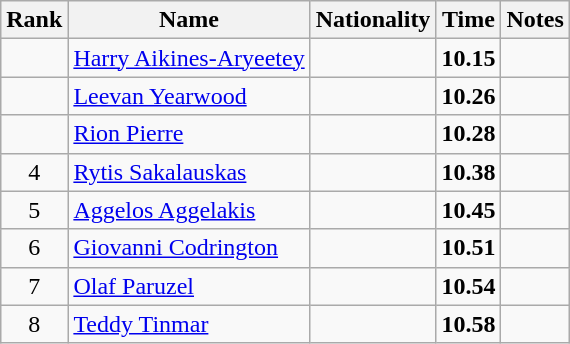<table class="wikitable sortable" style="text-align:center">
<tr>
<th>Rank</th>
<th>Name</th>
<th>Nationality</th>
<th>Time</th>
<th>Notes</th>
</tr>
<tr>
<td></td>
<td align=left><a href='#'>Harry Aikines-Aryeetey</a></td>
<td align=left></td>
<td><strong>10.15</strong></td>
<td></td>
</tr>
<tr>
<td></td>
<td align=left><a href='#'>Leevan Yearwood</a></td>
<td align=left></td>
<td><strong>10.26</strong></td>
<td></td>
</tr>
<tr>
<td></td>
<td align=left><a href='#'>Rion Pierre</a></td>
<td align=left></td>
<td><strong>10.28</strong></td>
<td></td>
</tr>
<tr>
<td>4</td>
<td align=left><a href='#'>Rytis Sakalauskas</a></td>
<td align=left></td>
<td><strong>10.38</strong></td>
<td></td>
</tr>
<tr>
<td>5</td>
<td align=left><a href='#'>Aggelos Aggelakis</a></td>
<td align=left></td>
<td><strong>10.45</strong></td>
<td></td>
</tr>
<tr>
<td>6</td>
<td align=left><a href='#'>Giovanni Codrington</a></td>
<td align=left></td>
<td><strong>10.51</strong></td>
<td></td>
</tr>
<tr>
<td>7</td>
<td align=left><a href='#'>Olaf Paruzel</a></td>
<td align=left></td>
<td><strong>10.54</strong></td>
<td></td>
</tr>
<tr>
<td>8</td>
<td align=left><a href='#'>Teddy Tinmar</a></td>
<td align=left></td>
<td><strong>10.58</strong></td>
<td></td>
</tr>
</table>
